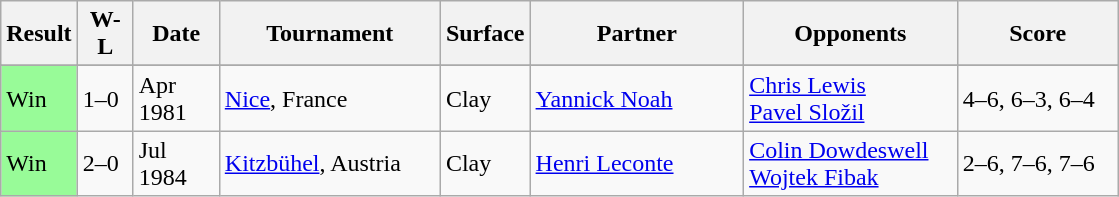<table class="sortable wikitable">
<tr>
<th style="width:40px">Result</th>
<th style="width:30px" class="unsortable">W-L</th>
<th style="width:50px">Date</th>
<th style="width:140px">Tournament</th>
<th style="width:50px">Surface</th>
<th style="width:135px">Partner</th>
<th style="width:135px">Opponents</th>
<th style="width:100px" class="unsortable">Score</th>
</tr>
<tr>
</tr>
<tr>
<td style="background:#98fb98;">Win</td>
<td>1–0</td>
<td>Apr 1981</td>
<td><a href='#'>Nice</a>, France</td>
<td>Clay</td>
<td> <a href='#'>Yannick Noah</a></td>
<td> <a href='#'>Chris Lewis</a> <br>  <a href='#'>Pavel Složil</a></td>
<td>4–6, 6–3, 6–4</td>
</tr>
<tr>
<td style="background:#98fb98;">Win</td>
<td>2–0</td>
<td>Jul 1984</td>
<td><a href='#'>Kitzbühel</a>, Austria</td>
<td>Clay</td>
<td> <a href='#'>Henri Leconte</a></td>
<td> <a href='#'>Colin Dowdeswell</a> <br>  <a href='#'>Wojtek Fibak</a></td>
<td>2–6, 7–6, 7–6</td>
</tr>
</table>
